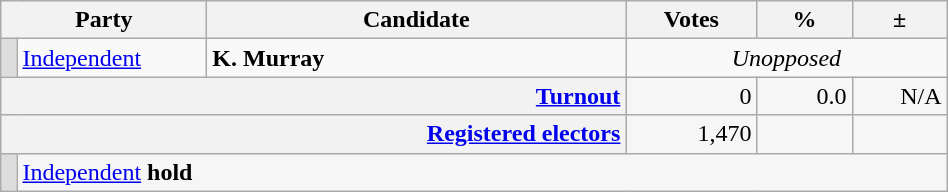<table class=wikitable>
<tr>
<th scope="col" colspan="2" style="width: 130px">Party</th>
<th scope="col" style="width: 17em">Candidate</th>
<th scope="col" style="width: 5em">Votes</th>
<th scope="col" style="width: 3.5em">%</th>
<th scope="col" style="width: 3.5em">±</th>
</tr>
<tr>
<td style="background:#DDDDDD;"></td>
<td><a href='#'>Independent</a></td>
<td><strong>K. Murray</strong></td>
<td style="text-align: center; "colspan="3"><em>Unopposed</em></td>
</tr>
<tr style="background-color:#F6F6F6">
<th colspan="3" style="text-align: right; margin-right: 0.5em"><a href='#'>Turnout</a></th>
<td style="text-align: right; margin-right: 0.5em">0</td>
<td style="text-align: right; margin-right: 0.5em">0.0</td>
<td style="text-align: right; margin-right: 0.5em">N/A</td>
</tr>
<tr style="background-color:#F6F6F6;">
<th colspan="3" style="text-align:right;"><a href='#'>Registered electors</a></th>
<td style="text-align:right; margin-right:0.5em">1,470</td>
<td></td>
<td></td>
</tr>
<tr style="background-color:#F6F6F6">
<td style="background:#DDDDDD;"></td>
<td colspan="5"><a href='#'>Independent</a> <strong>hold</strong></td>
</tr>
</table>
